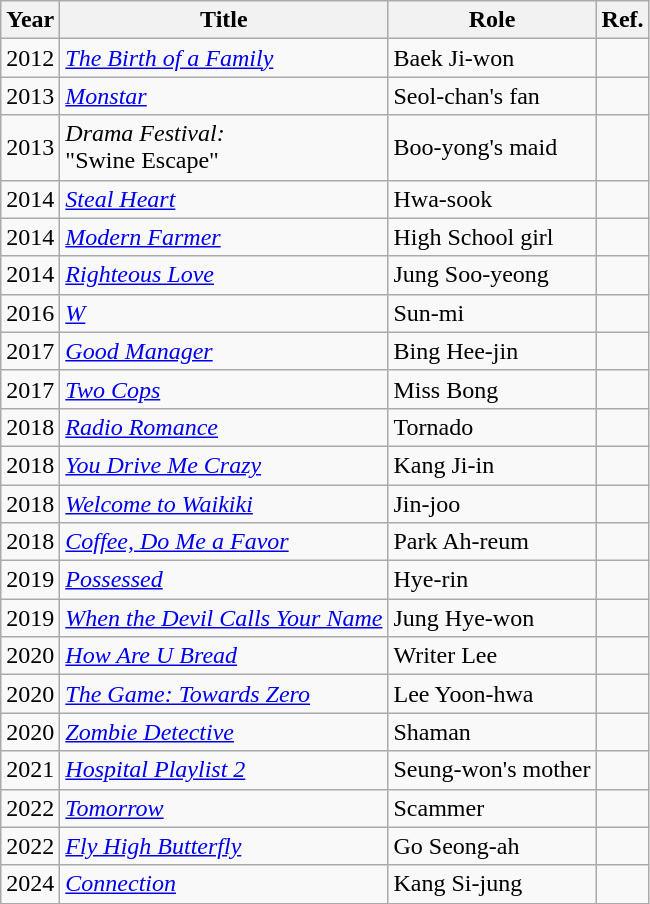<table class="wikitable">
<tr>
<th>Year</th>
<th>Title</th>
<th>Role</th>
<th>Ref.</th>
</tr>
<tr>
<td>2012</td>
<td><em><a href='#'>The Birth of a Family</a></em></td>
<td>Baek Ji-won</td>
<td></td>
</tr>
<tr>
<td>2013</td>
<td><em><a href='#'>Monstar</a></em></td>
<td>Seol-chan's fan</td>
<td></td>
</tr>
<tr>
<td>2013</td>
<td><em>Drama Festival:</em><br>"Swine Escape"</td>
<td>Boo-yong's maid</td>
<td></td>
</tr>
<tr>
<td>2014</td>
<td><em><a href='#'>Steal Heart</a></em></td>
<td>Hwa-sook</td>
<td></td>
</tr>
<tr>
<td>2014</td>
<td><em><a href='#'>Modern Farmer</a></em></td>
<td>High School girl</td>
<td></td>
</tr>
<tr>
<td>2014</td>
<td><em><a href='#'>Righteous Love</a></em></td>
<td>Jung Soo-yeong</td>
<td></td>
</tr>
<tr>
<td>2016</td>
<td><em><a href='#'>W</a></em></td>
<td>Sun-mi</td>
<td></td>
</tr>
<tr>
<td>2017</td>
<td><em><a href='#'>Good Manager</a></em></td>
<td>Bing Hee-jin</td>
<td></td>
</tr>
<tr>
<td>2017</td>
<td><em><a href='#'>Two Cops</a></em></td>
<td>Miss Bong</td>
<td></td>
</tr>
<tr>
<td>2018</td>
<td><em><a href='#'>Radio Romance</a></em></td>
<td>Tornado</td>
<td></td>
</tr>
<tr>
<td>2018</td>
<td><em><a href='#'>You Drive Me Crazy</a></em></td>
<td>Kang Ji-in</td>
<td></td>
</tr>
<tr>
<td>2018</td>
<td><em><a href='#'>Welcome to Waikiki</a></em></td>
<td>Jin-joo</td>
<td></td>
</tr>
<tr>
<td>2018</td>
<td><em><a href='#'>Coffee, Do Me a Favor</a></em></td>
<td>Park Ah-reum</td>
<td></td>
</tr>
<tr>
<td>2019</td>
<td><em><a href='#'>Possessed</a></em></td>
<td>Hye-rin</td>
<td></td>
</tr>
<tr>
<td>2019</td>
<td><em><a href='#'>When the Devil Calls Your Name</a></em></td>
<td>Jung Hye-won</td>
<td></td>
</tr>
<tr>
<td>2020</td>
<td><em><a href='#'>How Are U Bread</a></em></td>
<td>Writer Lee</td>
<td></td>
</tr>
<tr>
<td>2020</td>
<td><em><a href='#'>The Game: Towards Zero</a></em></td>
<td>Lee Yoon-hwa</td>
<td></td>
</tr>
<tr>
<td>2020</td>
<td><em><a href='#'>Zombie Detective</a></em></td>
<td>Shaman</td>
<td></td>
</tr>
<tr>
<td>2021</td>
<td><em><a href='#'>Hospital Playlist 2</a></em></td>
<td>Seung-won's mother</td>
<td></td>
</tr>
<tr>
<td>2022</td>
<td><em><a href='#'>Tomorrow</a></em></td>
<td>Scammer</td>
<td></td>
</tr>
<tr>
<td>2022</td>
<td><em><a href='#'>Fly High Butterfly</a></em></td>
<td>Go Seong-ah</td>
<td></td>
</tr>
<tr>
<td>2024</td>
<td><em><a href='#'>Connection</a></em></td>
<td>Kang Si-jung</td>
<td></td>
</tr>
</table>
